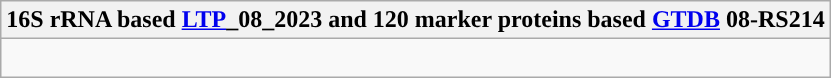<table class="wikitable">
<tr>
<th colspan=1>16S rRNA based <a href='#'>LTP</a>_08_2023 and 120 marker proteins based <a href='#'>GTDB</a> 08-RS214</th>
</tr>
<tr>
<td style="vertical-align:top"><br></td>
</tr>
</table>
